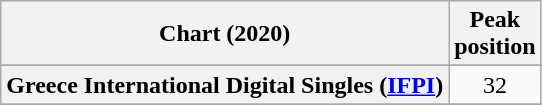<table class="wikitable sortable plainrowheaders" style="text-align:center">
<tr>
<th scope="col">Chart (2020)</th>
<th scope="col">Peak<br> position</th>
</tr>
<tr>
</tr>
<tr>
</tr>
<tr>
</tr>
<tr>
<th scope="row">Greece International Digital Singles (<a href='#'>IFPI</a>)</th>
<td>32</td>
</tr>
<tr>
</tr>
<tr>
</tr>
<tr>
</tr>
<tr>
</tr>
<tr>
</tr>
</table>
